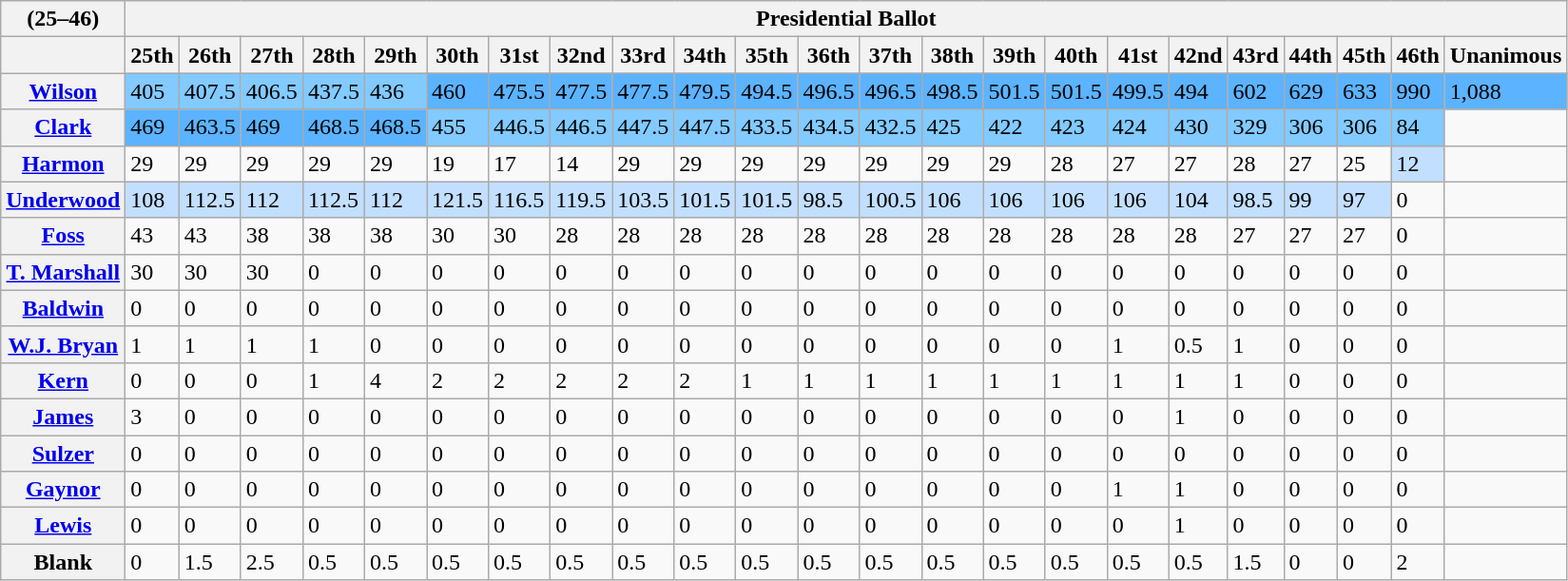<table class="wikitable collapsible collapsed">
<tr>
<th>(25–46)</th>
<th style="text-align:center" colspan="23">Presidential Ballot</th>
</tr>
<tr>
<th></th>
<th>25th</th>
<th>26th</th>
<th>27th</th>
<th>28th</th>
<th>29th</th>
<th>30th</th>
<th>31st</th>
<th>32nd</th>
<th>33rd</th>
<th>34th</th>
<th>35th</th>
<th>36th</th>
<th>37th</th>
<th>38th</th>
<th>39th</th>
<th>40th</th>
<th>41st</th>
<th>42nd</th>
<th>43rd</th>
<th>44th</th>
<th>45th</th>
<th>46th</th>
<th>Unanimous</th>
</tr>
<tr>
<th><a href='#'>Wilson</a></th>
<td style="background:#82caff">405</td>
<td style="background:#82caff">407.5</td>
<td style="background:#82caff">406.5</td>
<td style="background:#82caff">437.5</td>
<td style="background:#82caff">436</td>
<td style="background:#5cb3ff">460</td>
<td style="background:#5cb3ff">475.5</td>
<td style="background:#5cb3ff">477.5</td>
<td style="background:#5cb3ff">477.5</td>
<td style="background:#5cb3ff">479.5</td>
<td style="background:#5cb3ff">494.5</td>
<td style="background:#5cb3ff">496.5</td>
<td style="background:#5cb3ff">496.5</td>
<td style="background:#5cb3ff">498.5</td>
<td style="background:#5cb3ff">501.5</td>
<td style="background:#5cb3ff">501.5</td>
<td style="background:#5cb3ff">499.5</td>
<td style="background:#5cb3ff">494</td>
<td style="background:#5cb3ff">602</td>
<td style="background:#5cb3ff">629</td>
<td style="background:#5cb3ff">633</td>
<td style="background:#5cb3ff">990</td>
<td style="background:#5cb3ff">1,088</td>
</tr>
<tr>
<th><a href='#'>Clark</a></th>
<td style="background:#5cb3ff">469</td>
<td style="background:#5cb3ff">463.5</td>
<td style="background:#5cb3ff">469</td>
<td style="background:#5cb3ff">468.5</td>
<td style="background:#5cb3ff">468.5</td>
<td style="background:#82caff">455</td>
<td style="background:#82caff">446.5</td>
<td style="background:#82caff">446.5</td>
<td style="background:#82caff">447.5</td>
<td style="background:#82caff">447.5</td>
<td style="background:#82caff">433.5</td>
<td style="background:#82caff">434.5</td>
<td style="background:#82caff">432.5</td>
<td style="background:#82caff">425</td>
<td style="background:#82caff">422</td>
<td style="background:#82caff">423</td>
<td style="background:#82caff">424</td>
<td style="background:#82caff">430</td>
<td style="background:#82caff">329</td>
<td style="background:#82caff">306</td>
<td style="background:#82caff">306</td>
<td style="background:#82caff">84</td>
<td></td>
</tr>
<tr>
<th><a href='#'>Harmon</a></th>
<td>29</td>
<td>29</td>
<td>29</td>
<td>29</td>
<td>29</td>
<td>19</td>
<td>17</td>
<td>14</td>
<td>29</td>
<td>29</td>
<td>29</td>
<td>29</td>
<td>29</td>
<td>29</td>
<td>29</td>
<td>28</td>
<td>27</td>
<td>27</td>
<td>28</td>
<td>27</td>
<td>25</td>
<td style="background:#c2dfff">12</td>
<td></td>
</tr>
<tr>
<th><a href='#'>Underwood</a></th>
<td style="background:#c2dfff">108</td>
<td style="background:#c2dfff">112.5</td>
<td style="background:#c2dfff">112</td>
<td style="background:#c2dfff">112.5</td>
<td style="background:#c2dfff">112</td>
<td style="background:#c2dfff">121.5</td>
<td style="background:#c2dfff">116.5</td>
<td style="background:#c2dfff">119.5</td>
<td style="background:#c2dfff">103.5</td>
<td style="background:#c2dfff">101.5</td>
<td style="background:#c2dfff">101.5</td>
<td style="background:#c2dfff">98.5</td>
<td style="background:#c2dfff">100.5</td>
<td style="background:#c2dfff">106</td>
<td style="background:#c2dfff">106</td>
<td style="background:#c2dfff">106</td>
<td style="background:#c2dfff">106</td>
<td style="background:#c2dfff">104</td>
<td style="background:#c2dfff">98.5</td>
<td style="background:#c2dfff">99</td>
<td style="background:#c2dfff">97</td>
<td>0</td>
<td></td>
</tr>
<tr>
<th><a href='#'>Foss</a></th>
<td>43</td>
<td>43</td>
<td>38</td>
<td>38</td>
<td>38</td>
<td>30</td>
<td>30</td>
<td>28</td>
<td>28</td>
<td>28</td>
<td>28</td>
<td>28</td>
<td>28</td>
<td>28</td>
<td>28</td>
<td>28</td>
<td>28</td>
<td>28</td>
<td>27</td>
<td>27</td>
<td>27</td>
<td>0</td>
<td></td>
</tr>
<tr>
<th><a href='#'>T. Marshall</a></th>
<td>30</td>
<td>30</td>
<td>30</td>
<td>0</td>
<td>0</td>
<td>0</td>
<td>0</td>
<td>0</td>
<td>0</td>
<td>0</td>
<td>0</td>
<td>0</td>
<td>0</td>
<td>0</td>
<td>0</td>
<td>0</td>
<td>0</td>
<td>0</td>
<td>0</td>
<td>0</td>
<td>0</td>
<td>0</td>
<td></td>
</tr>
<tr>
<th><a href='#'>Baldwin</a></th>
<td>0</td>
<td>0</td>
<td>0</td>
<td>0</td>
<td>0</td>
<td>0</td>
<td>0</td>
<td>0</td>
<td>0</td>
<td>0</td>
<td>0</td>
<td>0</td>
<td>0</td>
<td>0</td>
<td>0</td>
<td>0</td>
<td>0</td>
<td>0</td>
<td>0</td>
<td>0</td>
<td>0</td>
<td>0</td>
<td></td>
</tr>
<tr>
<th><a href='#'>W.J. Bryan</a></th>
<td>1</td>
<td>1</td>
<td>1</td>
<td>1</td>
<td>0</td>
<td>0</td>
<td>0</td>
<td>0</td>
<td>0</td>
<td>0</td>
<td>0</td>
<td>0</td>
<td>0</td>
<td>0</td>
<td>0</td>
<td>0</td>
<td>1</td>
<td>0.5</td>
<td>1</td>
<td>0</td>
<td>0</td>
<td>0</td>
<td></td>
</tr>
<tr>
<th><a href='#'>Kern</a></th>
<td>0</td>
<td>0</td>
<td>0</td>
<td>1</td>
<td>4</td>
<td>2</td>
<td>2</td>
<td>2</td>
<td>2</td>
<td>2</td>
<td>1</td>
<td>1</td>
<td>1</td>
<td>1</td>
<td>1</td>
<td>1</td>
<td>1</td>
<td>1</td>
<td>1</td>
<td>0</td>
<td>0</td>
<td>0</td>
<td></td>
</tr>
<tr>
<th><a href='#'>James</a></th>
<td>3</td>
<td>0</td>
<td>0</td>
<td>0</td>
<td>0</td>
<td>0</td>
<td>0</td>
<td>0</td>
<td>0</td>
<td>0</td>
<td>0</td>
<td>0</td>
<td>0</td>
<td>0</td>
<td>0</td>
<td>0</td>
<td>0</td>
<td>1</td>
<td>0</td>
<td>0</td>
<td>0</td>
<td>0</td>
<td></td>
</tr>
<tr>
<th><a href='#'>Sulzer</a></th>
<td>0</td>
<td>0</td>
<td>0</td>
<td>0</td>
<td>0</td>
<td>0</td>
<td>0</td>
<td>0</td>
<td>0</td>
<td>0</td>
<td>0</td>
<td>0</td>
<td>0</td>
<td>0</td>
<td>0</td>
<td>0</td>
<td>0</td>
<td>0</td>
<td>0</td>
<td>0</td>
<td>0</td>
<td>0</td>
<td></td>
</tr>
<tr>
<th><a href='#'>Gaynor</a></th>
<td>0</td>
<td>0</td>
<td>0</td>
<td>0</td>
<td>0</td>
<td>0</td>
<td>0</td>
<td>0</td>
<td>0</td>
<td>0</td>
<td>0</td>
<td>0</td>
<td>0</td>
<td>0</td>
<td>0</td>
<td>0</td>
<td>1</td>
<td>1</td>
<td>0</td>
<td>0</td>
<td>0</td>
<td>0</td>
<td></td>
</tr>
<tr>
<th><a href='#'>Lewis</a></th>
<td>0</td>
<td>0</td>
<td>0</td>
<td>0</td>
<td>0</td>
<td>0</td>
<td>0</td>
<td>0</td>
<td>0</td>
<td>0</td>
<td>0</td>
<td>0</td>
<td>0</td>
<td>0</td>
<td>0</td>
<td>0</td>
<td>0</td>
<td>1</td>
<td>0</td>
<td>0</td>
<td>0</td>
<td>0</td>
<td></td>
</tr>
<tr>
<th>Blank</th>
<td>0</td>
<td>1.5</td>
<td>2.5</td>
<td>0.5</td>
<td>0.5</td>
<td>0.5</td>
<td>0.5</td>
<td>0.5</td>
<td>0.5</td>
<td>0.5</td>
<td>0.5</td>
<td>0.5</td>
<td>0.5</td>
<td>0.5</td>
<td>0.5</td>
<td>0.5</td>
<td>0.5</td>
<td>0.5</td>
<td>1.5</td>
<td>0</td>
<td>0</td>
<td>2</td>
<td></td>
</tr>
</table>
